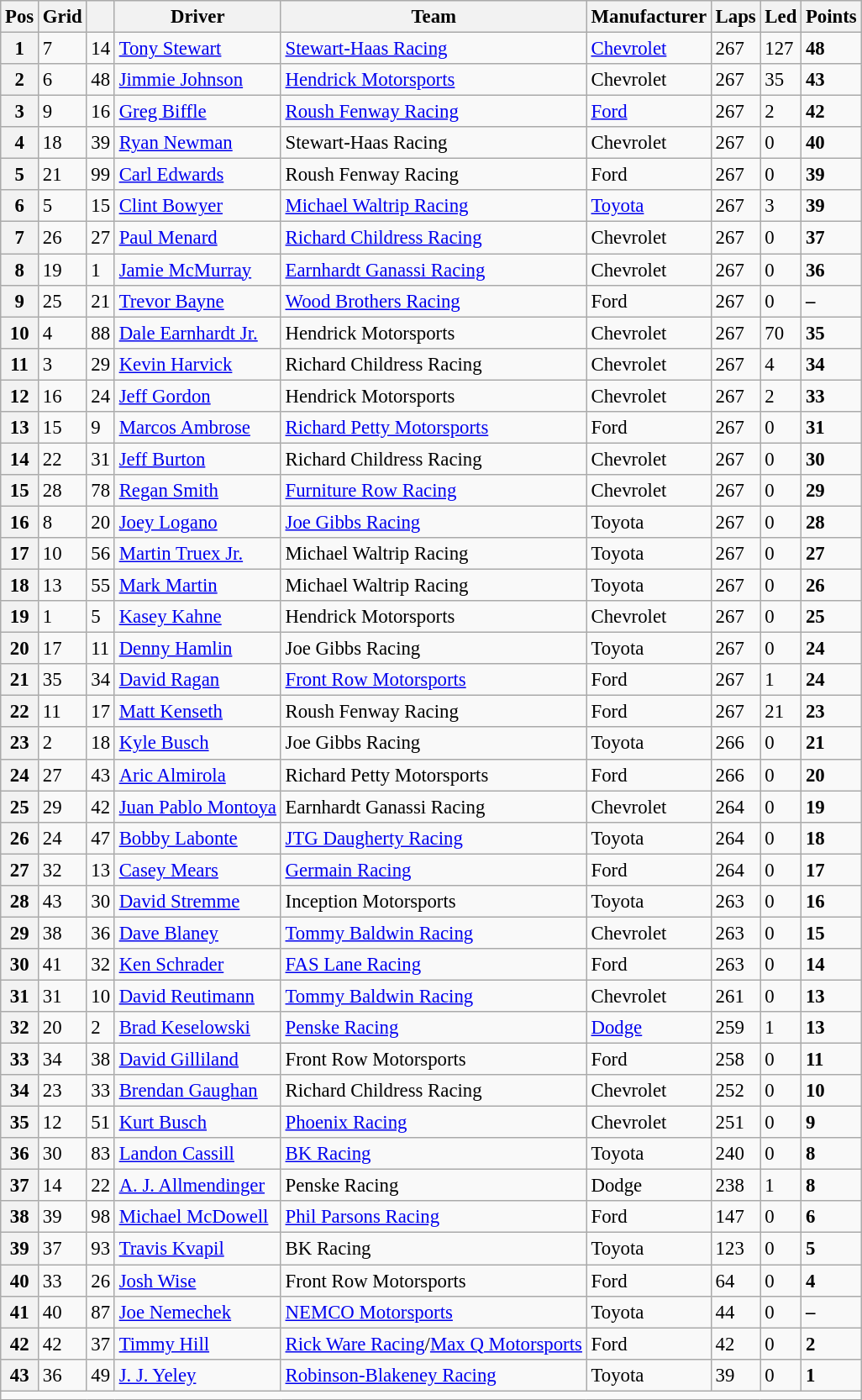<table class="wikitable" style="font-size:95%">
<tr>
<th>Pos</th>
<th>Grid</th>
<th></th>
<th>Driver</th>
<th>Team</th>
<th>Manufacturer</th>
<th>Laps</th>
<th>Led</th>
<th>Points</th>
</tr>
<tr>
<th>1</th>
<td>7</td>
<td>14</td>
<td><a href='#'>Tony Stewart</a></td>
<td><a href='#'>Stewart-Haas Racing</a></td>
<td><a href='#'>Chevrolet</a></td>
<td>267</td>
<td>127</td>
<td><strong>48</strong></td>
</tr>
<tr>
<th>2</th>
<td>6</td>
<td>48</td>
<td><a href='#'>Jimmie Johnson</a></td>
<td><a href='#'>Hendrick Motorsports</a></td>
<td>Chevrolet</td>
<td>267</td>
<td>35</td>
<td><strong>43</strong></td>
</tr>
<tr>
<th>3</th>
<td>9</td>
<td>16</td>
<td><a href='#'>Greg Biffle</a></td>
<td><a href='#'>Roush Fenway Racing</a></td>
<td><a href='#'>Ford</a></td>
<td>267</td>
<td>2</td>
<td><strong>42</strong></td>
</tr>
<tr>
<th>4</th>
<td>18</td>
<td>39</td>
<td><a href='#'>Ryan Newman</a></td>
<td>Stewart-Haas Racing</td>
<td>Chevrolet</td>
<td>267</td>
<td>0</td>
<td><strong>40</strong></td>
</tr>
<tr>
<th>5</th>
<td>21</td>
<td>99</td>
<td><a href='#'>Carl Edwards</a></td>
<td>Roush Fenway Racing</td>
<td>Ford</td>
<td>267</td>
<td>0</td>
<td><strong>39</strong></td>
</tr>
<tr>
<th>6</th>
<td>5</td>
<td>15</td>
<td><a href='#'>Clint Bowyer</a></td>
<td><a href='#'>Michael Waltrip Racing</a></td>
<td><a href='#'>Toyota</a></td>
<td>267</td>
<td>3</td>
<td><strong>39</strong></td>
</tr>
<tr>
<th>7</th>
<td>26</td>
<td>27</td>
<td><a href='#'>Paul Menard</a></td>
<td><a href='#'>Richard Childress Racing</a></td>
<td>Chevrolet</td>
<td>267</td>
<td>0</td>
<td><strong>37</strong></td>
</tr>
<tr>
<th>8</th>
<td>19</td>
<td>1</td>
<td><a href='#'>Jamie McMurray</a></td>
<td><a href='#'>Earnhardt Ganassi Racing</a></td>
<td>Chevrolet</td>
<td>267</td>
<td>0</td>
<td><strong>36</strong></td>
</tr>
<tr>
<th>9</th>
<td>25</td>
<td>21</td>
<td><a href='#'>Trevor Bayne</a></td>
<td><a href='#'>Wood Brothers Racing</a></td>
<td>Ford</td>
<td>267</td>
<td>0</td>
<td><strong>–</strong></td>
</tr>
<tr>
<th>10</th>
<td>4</td>
<td>88</td>
<td><a href='#'>Dale Earnhardt Jr.</a></td>
<td>Hendrick Motorsports</td>
<td>Chevrolet</td>
<td>267</td>
<td>70</td>
<td><strong>35</strong></td>
</tr>
<tr>
<th>11</th>
<td>3</td>
<td>29</td>
<td><a href='#'>Kevin Harvick</a></td>
<td>Richard Childress Racing</td>
<td>Chevrolet</td>
<td>267</td>
<td>4</td>
<td><strong>34</strong></td>
</tr>
<tr>
<th>12</th>
<td>16</td>
<td>24</td>
<td><a href='#'>Jeff Gordon</a></td>
<td>Hendrick Motorsports</td>
<td>Chevrolet</td>
<td>267</td>
<td>2</td>
<td><strong>33</strong></td>
</tr>
<tr>
<th>13</th>
<td>15</td>
<td>9</td>
<td><a href='#'>Marcos Ambrose</a></td>
<td><a href='#'>Richard Petty Motorsports</a></td>
<td>Ford</td>
<td>267</td>
<td>0</td>
<td><strong>31</strong></td>
</tr>
<tr>
<th>14</th>
<td>22</td>
<td>31</td>
<td><a href='#'>Jeff Burton</a></td>
<td>Richard Childress Racing</td>
<td>Chevrolet</td>
<td>267</td>
<td>0</td>
<td><strong>30</strong></td>
</tr>
<tr>
<th>15</th>
<td>28</td>
<td>78</td>
<td><a href='#'>Regan Smith</a></td>
<td><a href='#'>Furniture Row Racing</a></td>
<td>Chevrolet</td>
<td>267</td>
<td>0</td>
<td><strong>29</strong></td>
</tr>
<tr>
<th>16</th>
<td>8</td>
<td>20</td>
<td><a href='#'>Joey Logano</a></td>
<td><a href='#'>Joe Gibbs Racing</a></td>
<td>Toyota</td>
<td>267</td>
<td>0</td>
<td><strong>28</strong></td>
</tr>
<tr>
<th>17</th>
<td>10</td>
<td>56</td>
<td><a href='#'>Martin Truex Jr.</a></td>
<td>Michael Waltrip Racing</td>
<td>Toyota</td>
<td>267</td>
<td>0</td>
<td><strong>27</strong></td>
</tr>
<tr>
<th>18</th>
<td>13</td>
<td>55</td>
<td><a href='#'>Mark Martin</a></td>
<td>Michael Waltrip Racing</td>
<td>Toyota</td>
<td>267</td>
<td>0</td>
<td><strong>26</strong></td>
</tr>
<tr>
<th>19</th>
<td>1</td>
<td>5</td>
<td><a href='#'>Kasey Kahne</a></td>
<td>Hendrick Motorsports</td>
<td>Chevrolet</td>
<td>267</td>
<td>0</td>
<td><strong>25</strong></td>
</tr>
<tr>
<th>20</th>
<td>17</td>
<td>11</td>
<td><a href='#'>Denny Hamlin</a></td>
<td>Joe Gibbs Racing</td>
<td>Toyota</td>
<td>267</td>
<td>0</td>
<td><strong>24</strong></td>
</tr>
<tr>
<th>21</th>
<td>35</td>
<td>34</td>
<td><a href='#'>David Ragan</a></td>
<td><a href='#'>Front Row Motorsports</a></td>
<td>Ford</td>
<td>267</td>
<td>1</td>
<td><strong>24</strong></td>
</tr>
<tr>
<th>22</th>
<td>11</td>
<td>17</td>
<td><a href='#'>Matt Kenseth</a></td>
<td>Roush Fenway Racing</td>
<td>Ford</td>
<td>267</td>
<td>21</td>
<td><strong>23</strong></td>
</tr>
<tr>
<th>23</th>
<td>2</td>
<td>18</td>
<td><a href='#'>Kyle Busch</a></td>
<td>Joe Gibbs Racing</td>
<td>Toyota</td>
<td>266</td>
<td>0</td>
<td><strong>21</strong></td>
</tr>
<tr>
<th>24</th>
<td>27</td>
<td>43</td>
<td><a href='#'>Aric Almirola</a></td>
<td>Richard Petty Motorsports</td>
<td>Ford</td>
<td>266</td>
<td>0</td>
<td><strong>20</strong></td>
</tr>
<tr>
<th>25</th>
<td>29</td>
<td>42</td>
<td><a href='#'>Juan Pablo Montoya</a></td>
<td>Earnhardt Ganassi Racing</td>
<td>Chevrolet</td>
<td>264</td>
<td>0</td>
<td><strong>19</strong></td>
</tr>
<tr>
<th>26</th>
<td>24</td>
<td>47</td>
<td><a href='#'>Bobby Labonte</a></td>
<td><a href='#'>JTG Daugherty Racing</a></td>
<td>Toyota</td>
<td>264</td>
<td>0</td>
<td><strong>18</strong></td>
</tr>
<tr>
<th>27</th>
<td>32</td>
<td>13</td>
<td><a href='#'>Casey Mears</a></td>
<td><a href='#'>Germain Racing</a></td>
<td>Ford</td>
<td>264</td>
<td>0</td>
<td><strong>17</strong></td>
</tr>
<tr>
<th>28</th>
<td>43</td>
<td>30</td>
<td><a href='#'>David Stremme</a></td>
<td>Inception Motorsports</td>
<td>Toyota</td>
<td>263</td>
<td>0</td>
<td><strong>16</strong></td>
</tr>
<tr>
<th>29</th>
<td>38</td>
<td>36</td>
<td><a href='#'>Dave Blaney</a></td>
<td><a href='#'>Tommy Baldwin Racing</a></td>
<td>Chevrolet</td>
<td>263</td>
<td>0</td>
<td><strong>15</strong></td>
</tr>
<tr>
<th>30</th>
<td>41</td>
<td>32</td>
<td><a href='#'>Ken Schrader</a></td>
<td><a href='#'>FAS Lane Racing</a></td>
<td>Ford</td>
<td>263</td>
<td>0</td>
<td><strong>14</strong></td>
</tr>
<tr>
<th>31</th>
<td>31</td>
<td>10</td>
<td><a href='#'>David Reutimann</a></td>
<td><a href='#'>Tommy Baldwin Racing</a></td>
<td>Chevrolet</td>
<td>261</td>
<td>0</td>
<td><strong>13</strong></td>
</tr>
<tr>
<th>32</th>
<td>20</td>
<td>2</td>
<td><a href='#'>Brad Keselowski</a></td>
<td><a href='#'>Penske Racing</a></td>
<td><a href='#'>Dodge</a></td>
<td>259</td>
<td>1</td>
<td><strong>13</strong></td>
</tr>
<tr>
<th>33</th>
<td>34</td>
<td>38</td>
<td><a href='#'>David Gilliland</a></td>
<td>Front Row Motorsports</td>
<td>Ford</td>
<td>258</td>
<td>0</td>
<td><strong>11</strong></td>
</tr>
<tr>
<th>34</th>
<td>23</td>
<td>33</td>
<td><a href='#'>Brendan Gaughan</a></td>
<td>Richard Childress Racing</td>
<td>Chevrolet</td>
<td>252</td>
<td>0</td>
<td><strong>10</strong></td>
</tr>
<tr>
<th>35</th>
<td>12</td>
<td>51</td>
<td><a href='#'>Kurt Busch</a></td>
<td><a href='#'>Phoenix Racing</a></td>
<td>Chevrolet</td>
<td>251</td>
<td>0</td>
<td><strong>9</strong></td>
</tr>
<tr>
<th>36</th>
<td>30</td>
<td>83</td>
<td><a href='#'>Landon Cassill</a></td>
<td><a href='#'>BK Racing</a></td>
<td>Toyota</td>
<td>240</td>
<td>0</td>
<td><strong>8</strong></td>
</tr>
<tr>
<th>37</th>
<td>14</td>
<td>22</td>
<td><a href='#'>A. J. Allmendinger</a></td>
<td>Penske Racing</td>
<td>Dodge</td>
<td>238</td>
<td>1</td>
<td><strong>8</strong></td>
</tr>
<tr>
<th>38</th>
<td>39</td>
<td>98</td>
<td><a href='#'>Michael McDowell</a></td>
<td><a href='#'>Phil Parsons Racing</a></td>
<td>Ford</td>
<td>147</td>
<td>0</td>
<td><strong>6</strong></td>
</tr>
<tr>
<th>39</th>
<td>37</td>
<td>93</td>
<td><a href='#'>Travis Kvapil</a></td>
<td>BK Racing</td>
<td>Toyota</td>
<td>123</td>
<td>0</td>
<td><strong>5</strong></td>
</tr>
<tr>
<th>40</th>
<td>33</td>
<td>26</td>
<td><a href='#'>Josh Wise</a></td>
<td>Front Row Motorsports</td>
<td>Ford</td>
<td>64</td>
<td>0</td>
<td><strong>4</strong></td>
</tr>
<tr>
<th>41</th>
<td>40</td>
<td>87</td>
<td><a href='#'>Joe Nemechek</a></td>
<td><a href='#'>NEMCO Motorsports</a></td>
<td>Toyota</td>
<td>44</td>
<td>0</td>
<td><strong>–</strong></td>
</tr>
<tr>
<th>42</th>
<td>42</td>
<td>37</td>
<td><a href='#'>Timmy Hill</a></td>
<td><a href='#'>Rick Ware Racing</a>/<a href='#'>Max Q Motorsports</a></td>
<td>Ford</td>
<td>42</td>
<td>0</td>
<td><strong>2</strong></td>
</tr>
<tr>
<th>43</th>
<td>36</td>
<td>49</td>
<td><a href='#'>J. J. Yeley</a></td>
<td><a href='#'>Robinson-Blakeney Racing</a></td>
<td>Toyota</td>
<td>39</td>
<td>0</td>
<td><strong>1</strong></td>
</tr>
<tr>
<td colspan="9"></td>
</tr>
</table>
